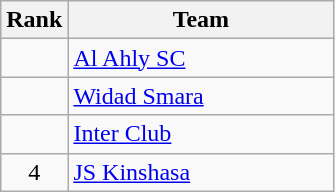<table class=wikitable style="text-align:center;">
<tr>
<th>Rank</th>
<th width=170>Team</th>
</tr>
<tr>
<td></td>
<td align=left> <a href='#'>Al Ahly SC</a></td>
</tr>
<tr>
<td></td>
<td align=left> <a href='#'>Widad Smara</a></td>
</tr>
<tr>
<td></td>
<td align=left> <a href='#'>Inter Club</a></td>
</tr>
<tr>
<td>4</td>
<td align=left> <a href='#'>JS Kinshasa</a></td>
</tr>
</table>
